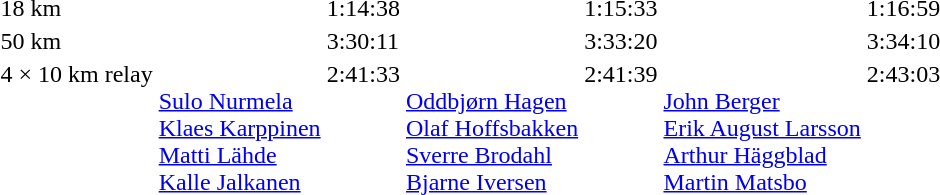<table>
<tr>
<td>18 km<br></td>
<td></td>
<td>1:14:38</td>
<td></td>
<td>1:15:33</td>
<td></td>
<td>1:16:59</td>
</tr>
<tr>
<td>50 km<br></td>
<td></td>
<td>3:30:11</td>
<td></td>
<td>3:33:20</td>
<td></td>
<td>3:34:10</td>
</tr>
<tr valign="top">
<td>4 × 10 km relay<br></td>
<td><br><a href='#'>Sulo Nurmela</a><br><a href='#'>Klaes Karppinen</a><br><a href='#'>Matti Lähde</a><br><a href='#'>Kalle Jalkanen</a></td>
<td>2:41:33</td>
<td><br><a href='#'>Oddbjørn Hagen</a><br><a href='#'>Olaf Hoffsbakken</a><br><a href='#'>Sverre Brodahl</a><br><a href='#'>Bjarne Iversen</a></td>
<td>2:41:39</td>
<td><br><a href='#'>John Berger</a><br><a href='#'>Erik August Larsson</a><br><a href='#'>Arthur Häggblad</a><br><a href='#'>Martin Matsbo</a></td>
<td>2:43:03</td>
</tr>
</table>
